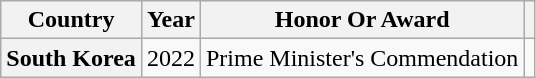<table class="wikitable plainrowheaders sortable" style="margin-right: 0;">
<tr>
<th scope="col">Country</th>
<th scope="col">Year</th>
<th scope="col">Honor Or Award</th>
<th scope="col" class="unsortable"></th>
</tr>
<tr>
<th scope="row">South Korea</th>
<td style="text-align:center">2022</td>
<td>Prime Minister's Commendation</td>
<td style="text-align:center"></td>
</tr>
</table>
